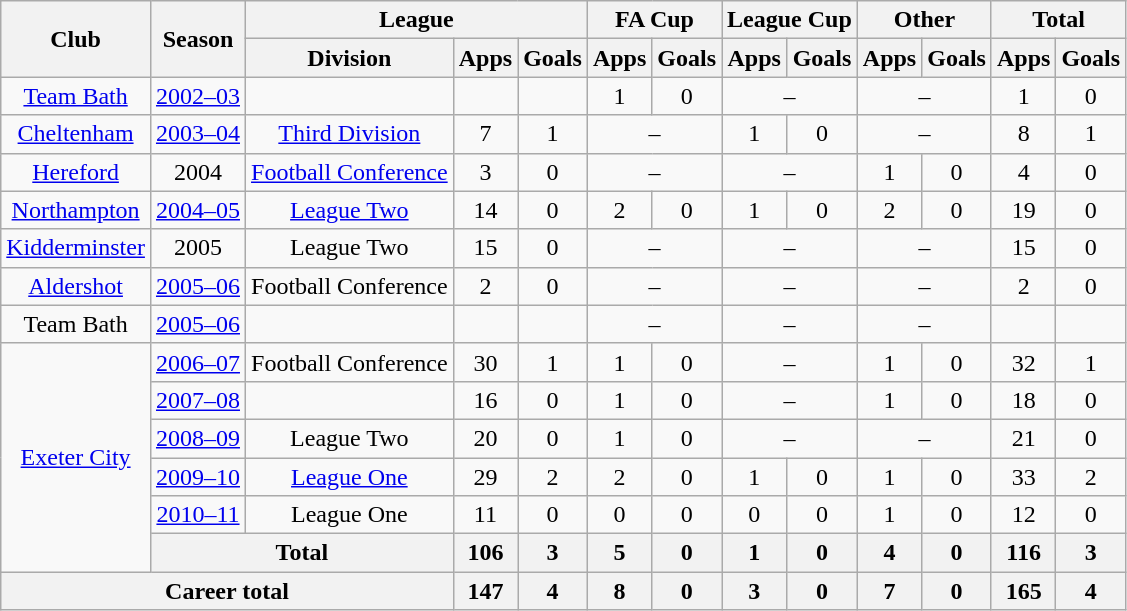<table class="wikitable" style="text-align:center">
<tr>
<th rowspan="2">Club</th>
<th rowspan="2">Season</th>
<th colspan="3">League</th>
<th colspan="2">FA Cup</th>
<th colspan="2">League Cup</th>
<th colspan="2">Other</th>
<th colspan="2">Total</th>
</tr>
<tr>
<th>Division</th>
<th>Apps</th>
<th>Goals</th>
<th>Apps</th>
<th>Goals</th>
<th>Apps</th>
<th>Goals</th>
<th>Apps</th>
<th>Goals</th>
<th>Apps</th>
<th>Goals</th>
</tr>
<tr>
<td><a href='#'>Team Bath</a></td>
<td><a href='#'>2002–03</a></td>
<td></td>
<td></td>
<td></td>
<td>1</td>
<td>0</td>
<td colspan="2">–</td>
<td colspan="2">–</td>
<td>1</td>
<td>0</td>
</tr>
<tr>
<td><a href='#'>Cheltenham</a></td>
<td><a href='#'>2003–04</a></td>
<td><a href='#'>Third Division</a></td>
<td>7</td>
<td>1</td>
<td colspan="2">–</td>
<td>1</td>
<td>0</td>
<td colspan="2">–</td>
<td>8</td>
<td>1</td>
</tr>
<tr>
<td><a href='#'>Hereford</a></td>
<td>2004</td>
<td><a href='#'>Football Conference</a></td>
<td>3</td>
<td>0</td>
<td colspan="2">–</td>
<td colspan="2">–</td>
<td>1</td>
<td>0</td>
<td>4</td>
<td>0</td>
</tr>
<tr>
<td><a href='#'>Northampton</a></td>
<td><a href='#'>2004–05</a></td>
<td><a href='#'>League Two</a></td>
<td>14</td>
<td>0</td>
<td>2</td>
<td>0</td>
<td>1</td>
<td>0</td>
<td>2</td>
<td>0</td>
<td>19</td>
<td>0</td>
</tr>
<tr>
<td><a href='#'>Kidderminster</a></td>
<td>2005</td>
<td>League Two</td>
<td>15</td>
<td>0</td>
<td colspan="2">–</td>
<td colspan="2">–</td>
<td colspan="2">–</td>
<td>15</td>
<td>0</td>
</tr>
<tr>
<td><a href='#'>Aldershot</a></td>
<td><a href='#'>2005–06</a></td>
<td>Football Conference</td>
<td>2</td>
<td>0</td>
<td colspan="2">–</td>
<td colspan="2">–</td>
<td colspan="2">–</td>
<td>2</td>
<td>0</td>
</tr>
<tr>
<td>Team Bath</td>
<td><a href='#'>2005–06</a></td>
<td></td>
<td></td>
<td></td>
<td colspan="2">–</td>
<td colspan="2">–</td>
<td colspan="2">–</td>
<td></td>
<td></td>
</tr>
<tr>
<td rowspan="6"><a href='#'>Exeter City</a></td>
<td><a href='#'>2006–07</a></td>
<td>Football Conference</td>
<td>30</td>
<td>1</td>
<td>1</td>
<td>0</td>
<td colspan="2">–</td>
<td>1</td>
<td>0</td>
<td>32</td>
<td>1</td>
</tr>
<tr>
<td><a href='#'>2007–08</a></td>
<td></td>
<td>16</td>
<td>0</td>
<td>1</td>
<td>0</td>
<td colspan="2">–</td>
<td>1</td>
<td>0</td>
<td>18</td>
<td>0</td>
</tr>
<tr>
<td><a href='#'>2008–09</a></td>
<td>League Two</td>
<td>20</td>
<td>0</td>
<td>1</td>
<td>0</td>
<td colspan="2">–</td>
<td colspan="2">–</td>
<td>21</td>
<td>0</td>
</tr>
<tr>
<td><a href='#'>2009–10</a></td>
<td><a href='#'>League One</a></td>
<td>29</td>
<td>2</td>
<td>2</td>
<td>0</td>
<td>1</td>
<td>0</td>
<td>1</td>
<td>0</td>
<td>33</td>
<td>2</td>
</tr>
<tr>
<td><a href='#'>2010–11</a></td>
<td>League One</td>
<td>11</td>
<td>0</td>
<td>0</td>
<td>0</td>
<td>0</td>
<td>0</td>
<td>1</td>
<td>0</td>
<td>12</td>
<td>0</td>
</tr>
<tr>
<th colspan="2">Total</th>
<th>106</th>
<th>3</th>
<th>5</th>
<th>0</th>
<th>1</th>
<th>0</th>
<th>4</th>
<th>0</th>
<th>116</th>
<th>3</th>
</tr>
<tr>
<th colspan="3">Career total</th>
<th>147</th>
<th>4</th>
<th>8</th>
<th>0</th>
<th>3</th>
<th>0</th>
<th>7</th>
<th>0</th>
<th>165</th>
<th>4</th>
</tr>
</table>
